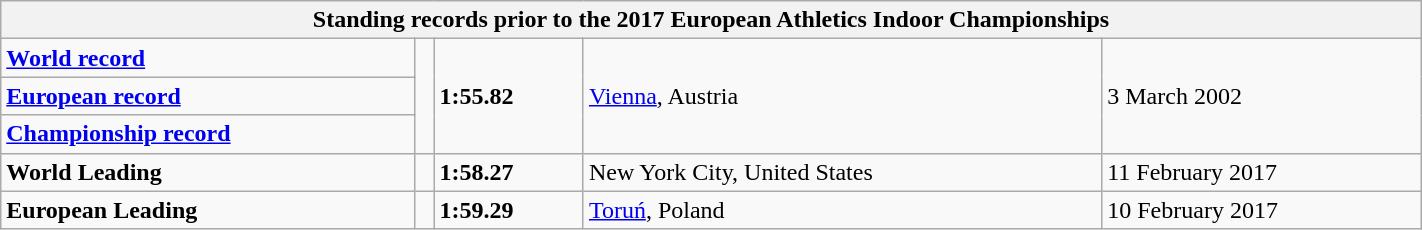<table class="wikitable" width=75%>
<tr>
<th colspan="5">Standing records prior to the 2017 European Athletics Indoor Championships</th>
</tr>
<tr>
<td><strong><a href='#'>World record</a></strong></td>
<td rowspan=3></td>
<td rowspan=3><strong>1:55.82</strong></td>
<td rowspan=3><a href='#'>Vienna</a>, Austria</td>
<td rowspan=3>3 March 2002</td>
</tr>
<tr>
<td><strong><a href='#'>European record</a></strong></td>
</tr>
<tr>
<td><strong><a href='#'>Championship record</a></strong></td>
</tr>
<tr>
<td><strong>World Leading</strong></td>
<td></td>
<td><strong>1:58.27</strong></td>
<td>New York City, United States</td>
<td>11 February 2017</td>
</tr>
<tr>
<td><strong>European Leading</strong></td>
<td></td>
<td><strong>1:59.29</strong></td>
<td><a href='#'>Toruń</a>, Poland</td>
<td>10 February 2017</td>
</tr>
</table>
